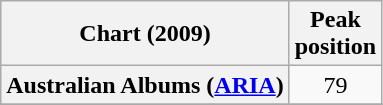<table class="wikitable sortable plainrowheaders" style="text-align:center">
<tr>
<th scope="col">Chart (2009)</th>
<th scope="col">Peak<br>position</th>
</tr>
<tr>
<th scope="row">Australian Albums (<a href='#'>ARIA</a>)</th>
<td>79</td>
</tr>
<tr>
</tr>
</table>
